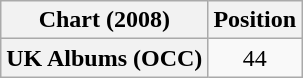<table class="wikitable plainrowheaders" style="text-align:center">
<tr>
<th scope="col">Chart (2008)</th>
<th scope="col">Position</th>
</tr>
<tr>
<th scope="row">UK Albums (OCC)</th>
<td>44</td>
</tr>
</table>
